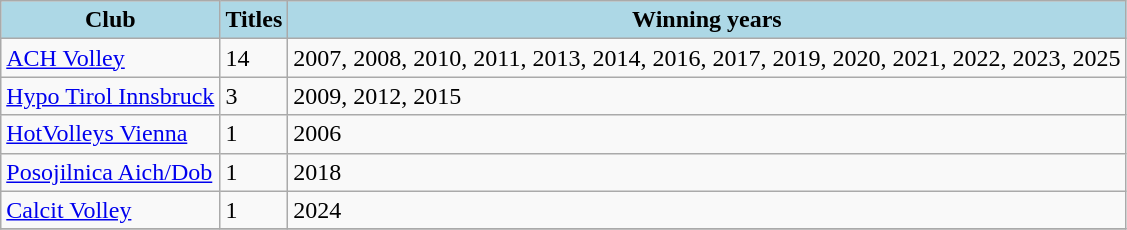<table class=wikitable>
<tr align=center style="background:#efefef;">
<th style="background:lightblue;">Club</th>
<th style="background:lightblue;">Titles</th>
<th style="background:lightblue;">Winning years</th>
</tr>
<tr>
<td> <a href='#'>ACH Volley</a></td>
<td>14</td>
<td>2007, 2008, 2010, 2011, 2013, 2014, 2016, 2017, 2019, 2020, 2021, 2022, 2023, 2025</td>
</tr>
<tr>
<td> <a href='#'>Hypo Tirol Innsbruck</a></td>
<td>3</td>
<td>2009, 2012, 2015</td>
</tr>
<tr>
<td> <a href='#'>HotVolleys Vienna</a></td>
<td>1</td>
<td>2006</td>
</tr>
<tr>
<td> <a href='#'>Posojilnica Aich/Dob</a></td>
<td>1</td>
<td>2018</td>
</tr>
<tr>
<td> <a href='#'>Calcit Volley</a></td>
<td>1</td>
<td>2024</td>
</tr>
<tr>
</tr>
</table>
